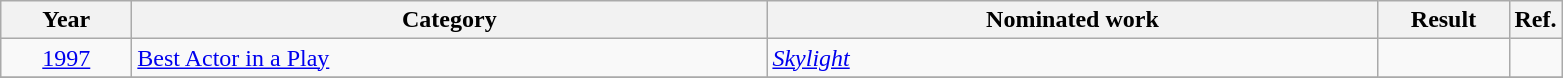<table class=wikitable>
<tr>
<th scope="col" style="width:5em;">Year</th>
<th scope="col" style="width:26em;">Category</th>
<th scope="col" style="width:25em;">Nominated work</th>
<th scope="col" style="width:5em;">Result</th>
<th>Ref.</th>
</tr>
<tr>
<td style="text-align:center;"><a href='#'>1997</a></td>
<td><a href='#'>Best Actor in a Play</a></td>
<td><em><a href='#'>Skylight</a></em></td>
<td></td>
<td style="text-align:center;"></td>
</tr>
<tr>
</tr>
</table>
